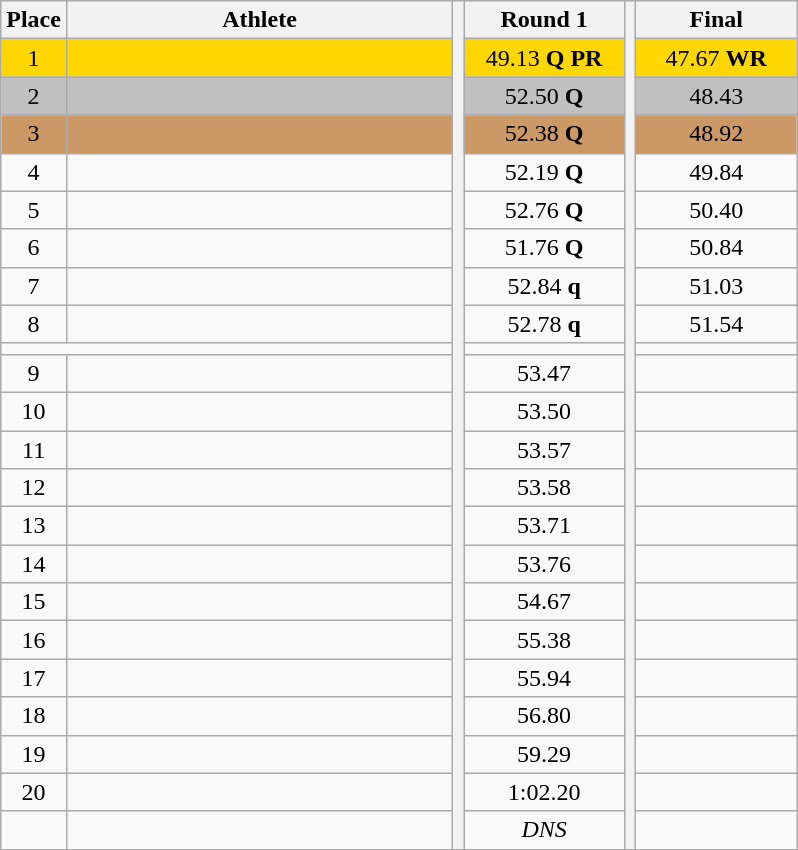<table class="wikitable" style="text-align:center">
<tr>
<th>Place</th>
<th width=250>Athlete</th>
<th rowspan=31></th>
<th width=100>Round 1</th>
<th rowspan=31></th>
<th width=100>Final</th>
</tr>
<tr bgcolor=gold>
<td>1</td>
<td align=left></td>
<td>49.13 <strong>Q PR</strong></td>
<td>47.67 <strong>WR</strong></td>
</tr>
<tr bgcolor=silver>
<td>2</td>
<td align=left></td>
<td>52.50 <strong>Q</strong></td>
<td>48.43</td>
</tr>
<tr bgcolor=cc9966>
<td>3</td>
<td align=left></td>
<td>52.38 <strong>Q</strong></td>
<td>48.92</td>
</tr>
<tr>
<td>4</td>
<td align=left></td>
<td>52.19 <strong>Q</strong></td>
<td>49.84</td>
</tr>
<tr>
<td>5</td>
<td align=left></td>
<td>52.76 <strong>Q</strong></td>
<td>50.40</td>
</tr>
<tr>
<td>6</td>
<td align=left></td>
<td>51.76 <strong>Q</strong></td>
<td>50.84</td>
</tr>
<tr>
<td>7</td>
<td align=left></td>
<td>52.84 <strong>q</strong></td>
<td>51.03</td>
</tr>
<tr>
<td>8</td>
<td align=left></td>
<td>52.78 <strong>q</strong></td>
<td>51.54</td>
</tr>
<tr>
<td colspan=10></td>
</tr>
<tr>
<td>9</td>
<td align=left></td>
<td>53.47</td>
<td></td>
</tr>
<tr>
<td>10</td>
<td align=left></td>
<td>53.50</td>
<td></td>
</tr>
<tr>
<td>11</td>
<td align=left></td>
<td>53.57</td>
<td></td>
</tr>
<tr>
<td>12</td>
<td align=left></td>
<td>53.58</td>
<td></td>
</tr>
<tr>
<td>13</td>
<td align=left></td>
<td>53.71</td>
<td></td>
</tr>
<tr>
<td>14</td>
<td align=left></td>
<td>53.76</td>
<td></td>
</tr>
<tr>
<td>15</td>
<td align=left></td>
<td>54.67</td>
<td></td>
</tr>
<tr>
<td>16</td>
<td align=left></td>
<td>55.38</td>
<td></td>
</tr>
<tr>
<td>17</td>
<td align=left></td>
<td>55.94</td>
<td></td>
</tr>
<tr>
<td>18</td>
<td align=left></td>
<td>56.80</td>
<td></td>
</tr>
<tr>
<td>19</td>
<td align=left></td>
<td>59.29</td>
<td></td>
</tr>
<tr>
<td>20</td>
<td align=left></td>
<td>1:02.20</td>
<td></td>
</tr>
<tr>
<td></td>
<td align=left></td>
<td><em>DNS</em></td>
<td></td>
</tr>
<tr>
</tr>
</table>
